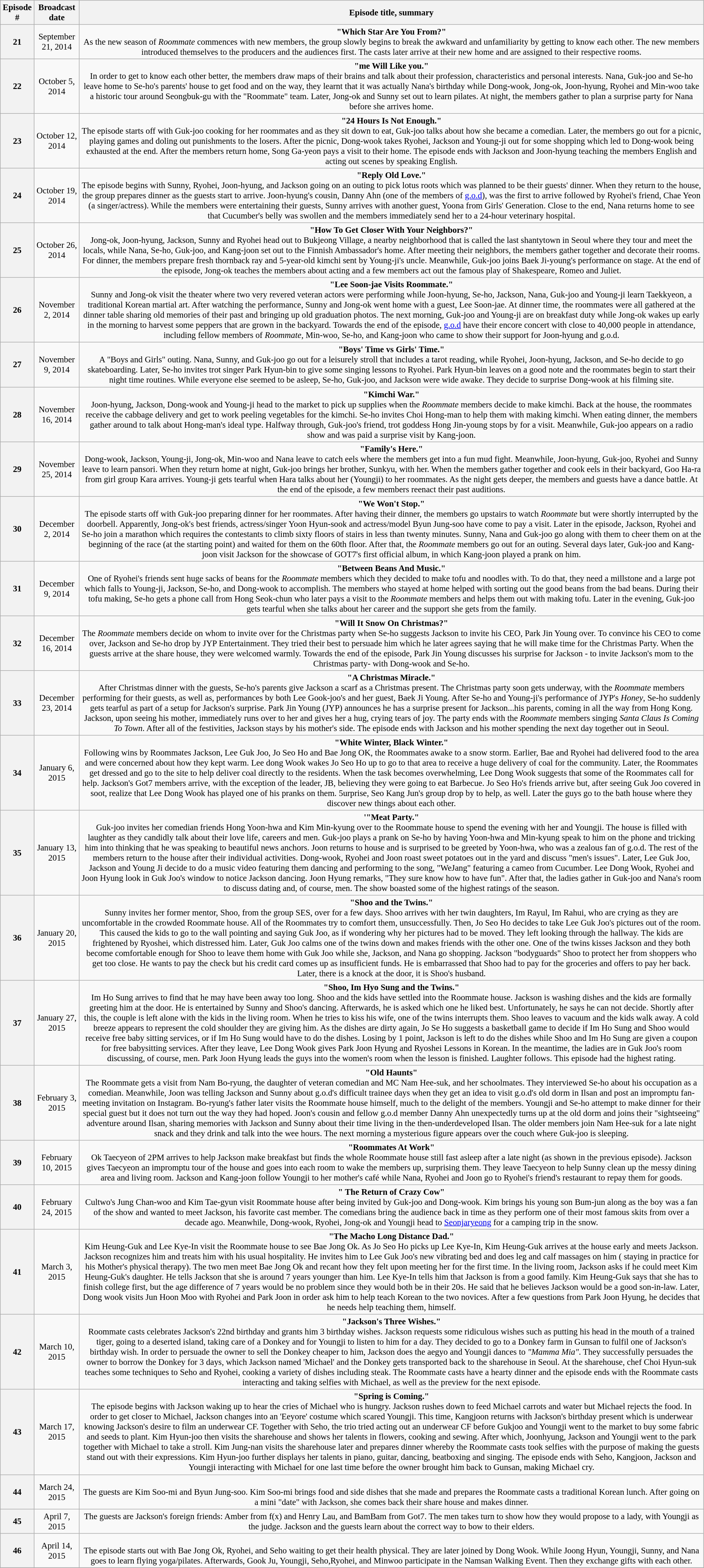<table class="wikitable" style="font-size:95%;">
<tr>
<th>Episode #</th>
<th>Broadcast date</th>
<th>Episode title, summary</th>
</tr>
<tr style="text-align:center;">
<th>21</th>
<td>September 21, 2014</td>
<td><strong>"Which Star Are You From?"</strong><br>As the new season of <em>Roommate</em> commences with new members, the group slowly begins to break the awkward and unfamiliarity by getting to know each other. The new members introduced themselves to the producers and the audiences first. The casts later arrive at their new home and are assigned to their respective rooms.</td>
</tr>
<tr style="text-align:center;">
<th>22</th>
<td>October 5, 2014</td>
<td><strong>"me Will Like you."</strong><br>In order to get to know each other better, the members draw maps of their brains and talk about their profession, characteristics and personal interests. Nana, Guk-joo and Se-ho leave home to Se-ho's parents' house to get food and on the way, they learnt that it was actually Nana's birthday while Dong-wook, Jong-ok, Joon-hyung, Ryohei and Min-woo take a historic tour around Seongbuk-gu with the "Roommate" team. Later, Jong-ok and Sunny set out to learn pilates. At night, the members gather to plan a surprise party for Nana before she arrives home.</td>
</tr>
<tr style="text-align:center;">
<th>23</th>
<td>October 12, 2014</td>
<td><strong>"24 Hours Is Not Enough."</strong><br>The episode starts off with Guk-joo cooking for her roommates and as they sit down to eat, Guk-joo talks about how she became a comedian. Later, the members go out for a picnic, playing games and doling out punishments to the losers. After the picnic, Dong-wook takes Ryohei, Jackson and Young-ji out for some shopping which led to Dong-wook being exhausted at the end. After the members return home, Song Ga-yeon pays a visit to their home. The episode ends with Jackson and Joon-hyung teaching the members English and acting out scenes by speaking English.</td>
</tr>
<tr style="text-align:center;">
<th>24</th>
<td>October 19, 2014</td>
<td><strong>"Reply Old Love."</strong><br>The episode begins with Sunny, Ryohei, Joon-hyung, and Jackson going on an outing to pick lotus roots which was planned to be their guests' dinner. When they return to the house, the group prepares dinner as the guests start to arrive. Joon-hyung's cousin, Danny Ahn (one of the members of <a href='#'>g.o.d</a>), was the first to arrive followed by Ryohei's friend, Chae Yeon (a singer/actress). While the members were entertaining their guests, Sunny arrives with another guest, Yoona from Girls' Generation. Close to the end, Nana returns home to see that Cucumber's belly was swollen and the members immediately send her to a 24-hour veterinary hospital.</td>
</tr>
<tr style="text-align:center;">
<th>25</th>
<td>October 26, 2014</td>
<td><strong>"How To Get Closer With Your Neighbors?"</strong><br>Jong-ok, Joon-hyung, Jackson, Sunny and Ryohei head out to Bukjeong Village, a nearby neighborhood that is called the last shantytown in Seoul where they tour and meet the locals, while Nana, Se-ho, Guk-joo, and Kang-joon set out to the Finnish Ambassador's home. After meeting their neighbors, the members gather together and decorate their rooms. For dinner, the members prepare fresh thornback ray and 5-year-old kimchi sent by Young-ji's uncle. Meanwhile, Guk-joo joins Baek Ji-young's performance on stage. At the end of the episode, Jong-ok teaches the members about acting and a few members act out the famous play of Shakespeare, Romeo and Juliet.</td>
</tr>
<tr style="text-align:center;">
<th>26</th>
<td>November 2, 2014</td>
<td><strong>"Lee Soon-jae Visits Roommate."</strong><br>Sunny and Jong-ok visit the theater where two very revered veteran actors were performing while Joon-hyung, Se-ho, Jackson, Nana, Guk-joo and Young-ji learn Taekkyeon, a traditional Korean martial art. After watching the performance, Sunny and Jong-ok went home with a guest, Lee Soon-jae. At dinner time, the roommates were all gathered at the dinner table sharing old memories of their past and bringing up old graduation photos. The next morning, Guk-joo and Young-ji are on breakfast duty while Jong-ok wakes up early in the morning to harvest some peppers that are grown in the backyard. Towards the end of the episode, <a href='#'>g.o.d</a> have their encore concert with close to 40,000 people in attendance, including fellow members of <em>Roommate</em>, Min-woo, Se-ho, and Kang-joon who came to show their support for Joon-hyung and g.o.d.</td>
</tr>
<tr style="text-align:center;">
<th>27</th>
<td>November 9, 2014</td>
<td><strong>"Boys' Time vs Girls' Time."</strong><br>A "Boys and Girls" outing. Nana, Sunny, and Guk-joo go out for a leisurely stroll that includes a tarot reading, while Ryohei, Joon-hyung, Jackson, and Se-ho decide to go skateboarding. Later, Se-ho invites trot singer Park Hyun-bin to give some singing lessons to Ryohei. Park Hyun-bin leaves on a good note and the roommates begin to start their night time routines. While everyone else seemed to be asleep, Se-ho, Guk-joo, and Jackson were wide awake. They decide to surprise Dong-wook at his filming site.</td>
</tr>
<tr style="text-align:center;">
<th>28</th>
<td>November 16, 2014</td>
<td><strong>"Kimchi War."</strong><br>Joon-hyung, Jackson, Dong-wook and Young-ji head to the market to pick up supplies when the <em>Roommate</em> members decide to make kimchi. Back at the house, the roommates receive the cabbage delivery and get to work peeling vegetables for the kimchi. Se-ho invites Choi Hong-man to help them with making kimchi. When eating dinner, the members gather around to talk about Hong-man's ideal type. Halfway through, Guk-joo's friend, trot goddess Hong Jin-young stops by for a visit. Meanwhile, Guk-joo appears on a radio show and was paid a surprise visit by Kang-joon.</td>
</tr>
<tr style="text-align:center;">
<th>29</th>
<td>November 25, 2014</td>
<td><strong>"Family's Here."</strong><br>Dong-wook, Jackson, Young-ji, Jong-ok, Min-woo and Nana leave to catch eels where the members get into a fun mud fight. Meanwhile, Joon-hyung, Guk-joo, Ryohei and Sunny leave to learn pansori. When they return home at night, Guk-joo brings her brother, Sunkyu, with her. When the members gather together and cook eels in their backyard, Goo Ha-ra from girl group Kara arrives. Young-ji gets tearful when Hara talks about her (Youngji) to her roommates. As the night gets deeper, the members and guests have a dance battle. At the end of the episode, a few members reenact their past auditions.</td>
</tr>
<tr style="text-align:center;">
<th>30</th>
<td>December 2, 2014</td>
<td><strong>"We Won't Stop."</strong><br>The episode starts off with Guk-joo preparing dinner for her roommates. After having their dinner, the members go upstairs to watch <em>Roommate</em> but were shortly interrupted by the doorbell. Apparently, Jong-ok's best friends, actress/singer Yoon Hyun-sook and actress/model Byun Jung-soo have come to pay a visit. Later in the episode, Jackson, Ryohei and Se-ho join a marathon which requires the contestants to climb sixty floors of stairs in less than twenty minutes. Sunny, Nana and Guk-joo go along with them to cheer them on at the beginning of the race (at the starting point) and waited for them on the 60th floor. After that, the <em>Roommate</em> members go out for an outing. Several days later, Guk-joo and Kang-joon visit Jackson for the showcase of GOT7's first official album, in which Kang-joon played a prank on him.</td>
</tr>
<tr style="text-align:center;">
<th>31</th>
<td>December 9, 2014</td>
<td><strong>"Between Beans And Music."</strong><br>One of Ryohei's friends sent huge sacks of beans for the <em>Roommate</em> members which they decided to make tofu and noodles with. To do that, they need a millstone and a large pot which falls to Young-ji, Jackson, Se-ho, and Dong-wook to accomplish. The members who stayed at home helped with sorting out the good beans from the bad beans. During their tofu making, Se-ho gets a phone call from Hong Seok-chun who later pays a visit to the <em>Roommate</em> members and helps them out with making tofu. Later in the evening, Guk-joo gets tearful when she talks about her career and the support she gets from the family.</td>
</tr>
<tr style="text-align:center;">
<th>32</th>
<td>December 16, 2014</td>
<td><strong>"Will It Snow On Christmas?"</strong><br>The <em>Roommate</em> members decide on whom to invite over for the Christmas party when Se-ho suggests Jackson to invite his CEO, Park Jin Young over. To convince his CEO to come over, Jackson and Se-ho drop by JYP Entertainment. They tried their best to persuade him which he later agrees saying that he will make time for the Christmas Party. When the guests arrive at the share house, they were welcomed warmly. Towards the end of the episode, Park Jin Young discusses his surprise for Jackson - to invite Jackson's mom to the Christmas party- with Dong-wook and Se-ho.</td>
</tr>
<tr style="text-align:center;">
<th>33</th>
<td>December 23, 2014</td>
<td><strong>"A Christmas Miracle."</strong><br>After Christmas dinner with the guests, Se-ho's parents give Jackson a scarf as a Christmas present. The Christmas party soon gets underway, with the <em>Roommate</em> members performing for their guests, as well as, performances by both Lee Gook-joo's and her guest, Baek Ji Young.  After Se-ho and Young-ji's performance of JYP's <em>Honey</em>, Se-ho suddenly gets tearful as part of a setup for Jackson's surprise. Park Jin Young (JYP) announces he has a surprise present for Jackson...his parents, coming in all the way from Hong Kong. Jackson, upon seeing his mother, immediately runs over to her and gives her a hug, crying tears of joy. The party ends with the <em>Roommate</em> members singing <em>Santa Claus Is Coming To Town</em>. After all of the festivities, Jackson stays by his mother's side. The episode ends with Jackson and his mother spending the next day together out in Seoul.</td>
</tr>
<tr style="text-align:center;">
<th>34</th>
<td>January 6, 2015</td>
<td><strong>"White Winter, Black Winter."</strong><br>Following wins by Roommates Jackson, Lee Guk Joo, Jo Seo Ho and Bae Jong OK, the Roommates awake to a snow storm.  Earlier, Bae and Ryohei had delivered food to the area and were concerned about how they kept warm.  Lee dong Wook wakes Jo Seo Ho up to go to that area to receive a huge delivery of coal for the community.  Later, the Roommates get dressed and go to the site to help deliver coal directly to the residents.  When the task becomes overwhelming, Lee Dong Wook suggests that some of the Roommates call for help. Jackson's Got7 members arrive, with the exception of the leader, JB, believing they were going to eat Barbecue.  Jo Seo Ho's friends arrive but, after seeing Guk Joo covered in soot, realize that Lee Dong Wook has played one of his pranks on them. 5urprise, Seo Kang Jun's group drop by to help, as well. Later the guys go to the bath house where they discover new things about each other.</td>
</tr>
<tr style="text-align:center;">
<th>35</th>
<td>January 13, 2015</td>
<td><strong>'"Meat Party."</strong><br>Guk-joo invites her comedian friends Hong Yoon-hwa and Kim Min-kyung over to the Roommate house to spend the evening with her and Youngji. The house is filled with laughter as they candidly talk about their love life, careers and men. Guk-joo plays a prank on Se-ho by having Yoon-hwa and Min-kyung speak to him on the phone and tricking him into thinking that he was speaking to beautiful news anchors. Joon returns to house and is surprised to be greeted by Yoon-hwa, who was a zealous fan of g.o.d. The rest of the members return to the house after their individual activities. Dong-wook, Ryohei and Joon roast sweet potatoes out in the yard and discuss "men's issues". Later, Lee Guk Joo, Jackson and Young Ji decide to do a music video featuring them dancing and performing to the song, "WeJang" featuring a cameo from Cucumber.  Lee Dong Wook, Ryohei and Joon Hyung look in Guk Joo's window to notice Jackson dancing.  Joon Hyung remarks, "They sure know how to have fun". After that, the ladies gather in Guk-joo and Nana's room to discuss dating and, of course, men. The show boasted some of the highest ratings of the season.</td>
</tr>
<tr style="text-align:center;">
<th>36</th>
<td>January 20, 2015</td>
<td><strong>"Shoo and the Twins."</strong><br>Sunny invites her former mentor, Shoo, from the group SES, over for a few days.  Shoo arrives with her twin daughters, Im Rayul, Im Rahui, who are crying as they are uncomfortable in the crowded Roommate house.  All of the Roommates try to comfort them, unsuccessfully.  Then, Jo Seo Ho decides to take Lee Guk Joo's pictures out of the room.  This caused the kids to go to the wall pointing and saying Guk Joo, as if wondering why her pictures had to be moved.  They left looking through the hallway.  The kids are frightened by Ryoshei, which distressed him.  Later, Guk Joo calms one of the twins down and makes friends with the other one.  One of the twins kisses Jackson and they both become comfortable enough for Shoo to leave them home with Guk Joo while she, Jackson, and Nana go shopping.  Jackson "bodyguards" Shoo to protect  her from shoppers who get too close.  He wants to pay the check but his credit card comes up as insufficient funds.  He is embarrassed that Shoo had to pay for the groceries and offers to pay her back.  Later, there is a knock at the door, it is Shoo's husband.</td>
</tr>
<tr style="text-align:center;">
<th>37</th>
<td>January 27, 2015</td>
<td><strong>"Shoo, Im Hyo Sung and the Twins."</strong><br>Im Ho Sung arrives to find that he may have been away too long.  Shoo and the kids have settled into the Roommate house.  Jackson is washing dishes and the kids are formally greeting him at the door.  He is entertained by Sunny and Shoo's dancing.  Afterwards, he is asked which one he liked best.  Unfortunately, he says he can not decide.  Shortly after this, the couple is left alone with the kids in the living room.  When he tries to kiss his wife, one of the twins interrupts them.  Shoo leaves to vacuum and the kids walk away.  A cold breeze appears to represent the cold shoulder they are giving him.  As the dishes are dirty again, Jo Se Ho suggests a basketball game to decide if Im Ho Sung and Shoo would receive free baby sitting services, or if Im Ho Sung  would have to do the dishes. Losing by 1 point, Jackson is left to do the dishes while Shoo and Im Ho Sung are given a coupon for free babysitting services.  After they leave, Lee Dong Wook gives Park Joon Hyung and Ryoshei Lessons in Korean. In the meantime, the ladies are in Guk Joo's room discussing, of course, men.  Park Joon Hyung leads the guys into the women's room when the lesson is finished. Laughter follows.  This episode had the highest rating.</td>
</tr>
<tr style="text-align:center;">
<th>38</th>
<td>February 3, 2015</td>
<td><strong>"Old Haunts"</strong><br>The Roommate gets a visit from Nam Bo-ryung, the daughter of veteran comedian and MC Nam Hee-suk, and her schoolmates. They interviewed Se-ho about his occupation as a comedian. Meanwhile, Joon was telling Jackson and Sunny about g.o.d's difficult trainee days when they get an idea to visit g.o.d's old dorm in Ilsan and post an impromptu fan-meeting invitation on Instagram. Bo-ryung's father later visits the Roommate house himself, much to the delight of the members. Youngji and Se-ho attempt to make dinner for their special guest but it does not turn out the way they had hoped. Joon's cousin and fellow g.o.d member Danny Ahn unexpectedly turns up at the old dorm and joins their "sightseeing" adventure around Ilsan, sharing memories with Jackson and Sunny about their time living in the then-underdeveloped Ilsan. The older members join Nam Hee-suk for a late night snack and they drink and talk into the wee hours. The next morning a mysterious figure appears over the couch where Guk-joo is sleeping.</td>
</tr>
<tr style="text-align:center;">
<th>39</th>
<td>February 10, 2015</td>
<td><strong>"Roommates At Work"</strong><br>Ok Taecyeon of 2PM arrives to help Jackson make breakfast but finds the whole Roommate house still fast asleep after a late night (as shown in the previous episode). Jackson gives Taecyeon an impromptu tour of the house and goes into each room to wake the members up, surprising them. They leave Taecyeon to help Sunny clean up the messy dining area and living room. Jackson and Kang-joon follow Youngji to her mother's café while Nana, Ryohei and Joon go to Ryohei's friend's restaurant to repay them for goods.</td>
</tr>
<tr style="text-align:center;">
<th>40</th>
<td>February 24, 2015</td>
<td><strong>" The Return of Crazy Cow"</strong><br>Cultwo's Jung Chan-woo and Kim Tae-gyun visit Roommate house after being invited by Guk-joo and Dong-wook. Kim brings his young son Bum-jun along as the boy was a fan of the show and wanted to meet Jackson, his favorite cast member. The comedians bring the audience back in time as they perform one of their most famous skits from over a decade ago. Meanwhile, Dong-wook, Ryohei, Jong-ok and Youngji head to <a href='#'>Seonjaryeong</a> for a camping trip in the snow.</td>
</tr>
<tr style="text-align:center;">
<th>41</th>
<td>March 3, 2015</td>
<td><strong>"The Macho Long Distance Dad."</strong><br>Kim Heung-Guk and Lee Kye-In visit the Roommate house to see Bae Jong Ok.  As Jo Seo Ho picks up Lee Kye-In, Kim Heung-Guk arrives at the house early and meets Jackson.  Jackson recognizes him and treats him with his usual hospitality.  He invites him to Lee Guk Joo's new vibrating bed and does leg and calf massages on him ( staying in practice for his Mother's physical therapy). The two men meet Bae Jong Ok and recant how they felt upon meeting her for the first time. In the living room, Jackson asks if he could meet Kim Heung-Guk's daughter.  He tells Jackson that she is around 7 years younger than him.  Lee Kye-In tells him that Jackson is from a good family.  Kim Heung-Guk says that she has to finish college first, but the age difference of 7 years would be no problem since they would both be in their 20s. He said that he believes Jackson would be a good son-in-law. Later, Dong wook visits Jun Hoon Moo with Ryohei and Park Joon in order ask him to help teach Korean to the two novices.  After a few questions from Park Joon Hyung, he decides that he needs help teaching them, himself.</td>
</tr>
<tr style="text-align:center;">
<th>42</th>
<td>March 10, 2015</td>
<td><strong>"Jackson's Three Wishes."</strong><br>Roommate casts celebrates Jackson's 22nd birthday and grants him 3 birthday wishes. Jackson requests some ridiculous wishes such as putting his head in the mouth of a trained tiger, going to a deserted island, taking care of a Donkey and for Youngji to listen to him for a day. They decided to go to a Donkey farm in Gunsan to fulfil one of Jackson's birthday wish. In order to persuade the owner to sell the Donkey cheaper to him, Jackson does the aegyo and Youngji dances to <em>"Mamma Mia"</em>. They successfully persuades the owner to borrow the Donkey for 3 days, which Jackson named 'Michael' and the Donkey gets transported back to the sharehouse in Seoul. At the sharehouse, chef Choi Hyun-suk teaches some techniques to Seho and Ryohei, cooking a variety of dishes including steak. The Roommate casts have a hearty dinner and the episode ends with the Roommate casts interacting and taking selfies with Michael, as well as the preview for the next episode.</td>
</tr>
<tr style="text-align:center;">
<th>43</th>
<td>March 17, 2015</td>
<td><strong>"Spring is Coming."</strong><br>The episode begins with Jackson waking up to hear the cries of Michael who is hungry. Jackson rushes down to feed Michael carrots and water but Michael rejects the food. In order to get closer to Michael, Jackson changes into an 'Eeyore' costume which scared Youngji. This time, Kangjoon returns with Jackson's birthday present which is underwear knowing Jackson's desire to film an underwear CF. Together with Seho, the trio tried acting out an underwear CF before Gukjoo and Youngji went to the market to buy some fabric and seeds to plant. Kim Hyun-joo then visits the sharehouse and shows her talents in flowers, cooking and sewing. After which, Joonhyung, Jackson and Youngji went to the park together with Michael to take a stroll. Kim Jung-nan visits the sharehouse later and prepares dinner whereby the Roommate casts took selfies with the purpose of making the guests stand out with their expressions. Kim Hyun-joo further displays her talents in piano, guitar, dancing, beatboxing and singing. The episode ends with Seho, Kangjoon, Jackson and Youngji interacting with Michael for one last time before the owner brought him back to Gunsan, making Michael cry.</td>
</tr>
<tr style="text-align:center;">
<th>44</th>
<td>March 24, 2015</td>
<td><br>The guests are Kim Soo-mi and Byun Jung-soo. Kim Soo-mi brings food and side dishes that she made and prepares the Roommate casts a traditional Korean lunch. After going on a mini "date" with Jackson, she comes back their share house and makes dinner.</td>
</tr>
<tr style="text-align:center;">
<th>45</th>
<td>April 7, 2015</td>
<td>The guests are Jackson's foreign friends: Amber from f(x) and Henry Lau, and BamBam from Got7. The men takes turn to show how they would propose to a lady, with Youngji as the judge. Jackson and the guests learn about the correct way to bow to their elders.</td>
</tr>
<tr style="text-align:center;">
<th>46</th>
<td>April 14, 2015</td>
<td><br>The episode starts out with Bae Jong Ok, Ryohei, and Seho waiting to get their health physical. They are later joined by Dong Wook. While Joong Hyun, Youngji, Sunny, and Nana goes to learn flying yoga/pilates. Afterwards, Gook Ju, Youngji, Seho,Ryohei, and Minwoo participate in the Namsan Walking Event. Then they exchange gifts with each other.</td>
</tr>
<tr>
</tr>
</table>
